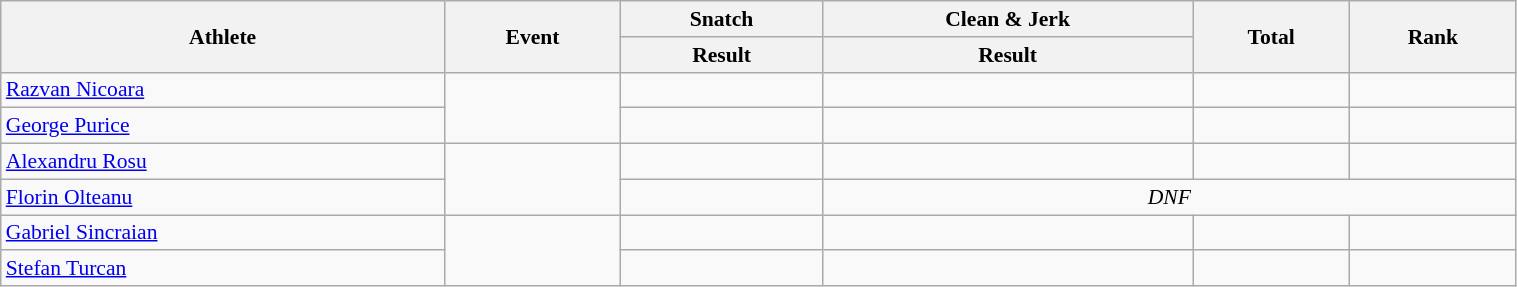<table class=wikitable style="font-size:90%" width="80%">
<tr>
<th rowspan="2">Athlete</th>
<th rowspan="2">Event</th>
<th colspan="1">Snatch</th>
<th colspan="1">Clean & Jerk</th>
<th rowspan="2">Total</th>
<th rowspan="2">Rank</th>
</tr>
<tr>
<th>Result</th>
<th>Result</th>
</tr>
<tr>
<td><a href='#'>Razvan Nicoara</a></td>
<td rowspan="2"></td>
<td></td>
<td></td>
<td></td>
<td></td>
</tr>
<tr>
<td><a href='#'>George Purice</a></td>
<td></td>
<td></td>
<td></td>
<td></td>
</tr>
<tr>
<td><a href='#'>Alexandru Rosu</a></td>
<td rowspan="2"></td>
<td></td>
<td></td>
<td></td>
<td></td>
</tr>
<tr>
<td><a href='#'>Florin Olteanu</a></td>
<td></td>
<td colspan="3" style="text-align:center;"><em>DNF</em></td>
</tr>
<tr>
<td><a href='#'>Gabriel Sincraian</a></td>
<td rowspan="2"></td>
<td></td>
<td></td>
<td></td>
<td></td>
</tr>
<tr>
<td><a href='#'>Stefan Turcan</a></td>
<td></td>
<td></td>
<td></td>
<td></td>
</tr>
</table>
